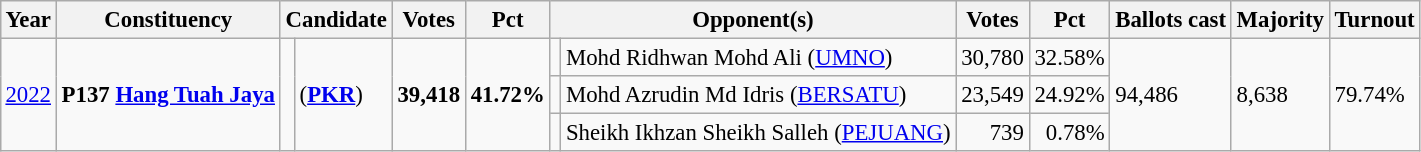<table class="wikitable" style="margin:0.5em ; font-size:95%">
<tr>
<th>Year</th>
<th>Constituency</th>
<th colspan=2>Candidate</th>
<th>Votes</th>
<th>Pct</th>
<th colspan=2>Opponent(s)</th>
<th>Votes</th>
<th>Pct</th>
<th>Ballots cast</th>
<th>Majority</th>
<th>Turnout</th>
</tr>
<tr>
<td rowspan="3"><a href='#'>2022</a></td>
<td rowspan="3"><strong>P137 <a href='#'>Hang Tuah Jaya</a></strong></td>
<td rowspan="3" ></td>
<td rowspan="3"> (<a href='#'><strong>PKR</strong></a>)</td>
<td rowspan="3" align="right"><strong>39,418</strong></td>
<td rowspan="3"><strong>41.72%</strong></td>
<td></td>
<td>Mohd Ridhwan Mohd Ali (<a href='#'>UMNO</a>)</td>
<td align="right">30,780</td>
<td>32.58%</td>
<td rowspan="3">94,486</td>
<td rowspan="3">8,638</td>
<td rowspan="3">79.74%</td>
</tr>
<tr>
<td bgcolor=></td>
<td>Mohd Azrudin Md Idris (<a href='#'>BERSATU</a>)</td>
<td align="right">23,549</td>
<td align="right">24.92%</td>
</tr>
<tr>
<td bgcolor=></td>
<td>Sheikh Ikhzan Sheikh Salleh (<a href='#'>PEJUANG</a>)</td>
<td align="right">739</td>
<td align="right">0.78%</td>
</tr>
</table>
